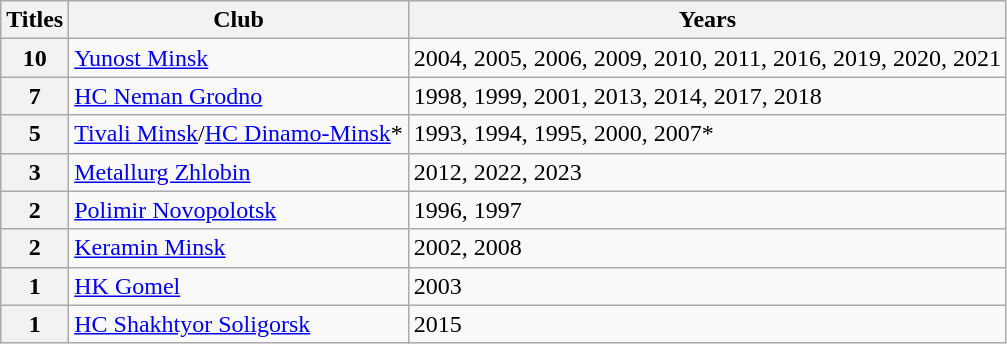<table class="wikitable">
<tr bgcolor=#ececec>
<th>Titles</th>
<th>Club</th>
<th>Years</th>
</tr>
<tr>
<th>10</th>
<td><a href='#'>Yunost Minsk</a></td>
<td>2004, 2005, 2006, 2009, 2010, 2011, 2016, 2019, 2020, 2021</td>
</tr>
<tr>
<th>7</th>
<td><a href='#'>HC Neman Grodno</a></td>
<td>1998, 1999, 2001, 2013, 2014, 2017, 2018</td>
</tr>
<tr>
<th>5</th>
<td><a href='#'>Tivali Minsk</a>/<a href='#'>HC Dinamo-Minsk</a>*</td>
<td>1993, 1994, 1995, 2000, 2007*</td>
</tr>
<tr>
<th>3</th>
<td><a href='#'>Metallurg Zhlobin</a></td>
<td>2012, 2022, 2023</td>
</tr>
<tr>
<th>2</th>
<td><a href='#'>Polimir Novopolotsk</a></td>
<td>1996, 1997</td>
</tr>
<tr>
<th>2</th>
<td><a href='#'>Keramin Minsk</a></td>
<td>2002, 2008</td>
</tr>
<tr>
<th>1</th>
<td><a href='#'>HK Gomel</a></td>
<td>2003</td>
</tr>
<tr>
<th>1</th>
<td><a href='#'>HC Shakhtyor Soligorsk</a></td>
<td>2015</td>
</tr>
</table>
